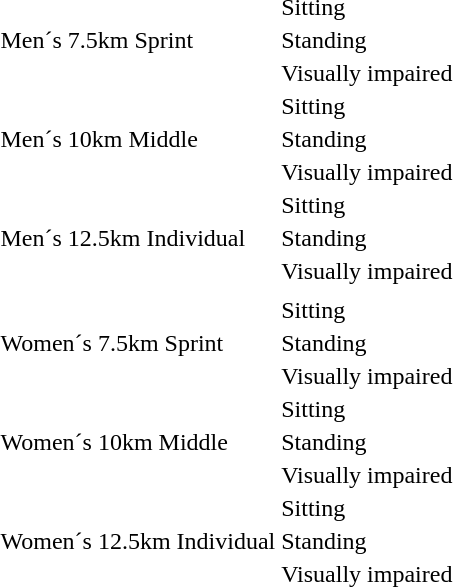<table>
<tr>
<td rowspan=3>Men´s 7.5km Sprint</td>
<td>Sitting</td>
<td></td>
<td></td>
<td></td>
</tr>
<tr>
<td>Standing</td>
<td></td>
<td></td>
<td></td>
</tr>
<tr>
<td>Visually impaired</td>
<td></td>
<td></td>
<td></td>
</tr>
<tr>
<td rowspan=3>Men´s 10km Middle</td>
<td>Sitting</td>
<td></td>
<td></td>
<td></td>
</tr>
<tr>
<td>Standing</td>
<td></td>
<td></td>
<td></td>
</tr>
<tr>
<td>Visually impaired</td>
<td></td>
<td></td>
<td></td>
</tr>
<tr>
<td rowspan=3>Men´s 12.5km Individual</td>
<td>Sitting</td>
<td></td>
<td></td>
<td></td>
</tr>
<tr>
<td>Standing</td>
<td></td>
<td></td>
<td></td>
</tr>
<tr>
<td>Visually impaired</td>
<td></td>
<td></td>
<td></td>
</tr>
<tr>
<th colspan=5></th>
</tr>
<tr>
<td rowspan=3>Women´s 7.5km Sprint</td>
<td>Sitting</td>
<td></td>
<td></td>
<td></td>
</tr>
<tr>
<td>Standing</td>
<td></td>
<td></td>
<td></td>
</tr>
<tr>
<td>Visually impaired</td>
<td></td>
<td></td>
<td></td>
</tr>
<tr>
<td rowspan=3>Women´s 10km Middle</td>
<td>Sitting</td>
<td></td>
<td></td>
<td></td>
</tr>
<tr>
<td>Standing</td>
<td></td>
<td></td>
<td></td>
</tr>
<tr>
<td>Visually impaired</td>
<td></td>
<td></td>
<td></td>
</tr>
<tr>
<td rowspan=3>Women´s 12.5km Individual</td>
<td>Sitting</td>
<td></td>
<td></td>
<td></td>
</tr>
<tr>
<td>Standing</td>
<td></td>
<td></td>
<td></td>
</tr>
<tr>
<td>Visually impaired</td>
<td></td>
<td></td>
<td></td>
</tr>
</table>
